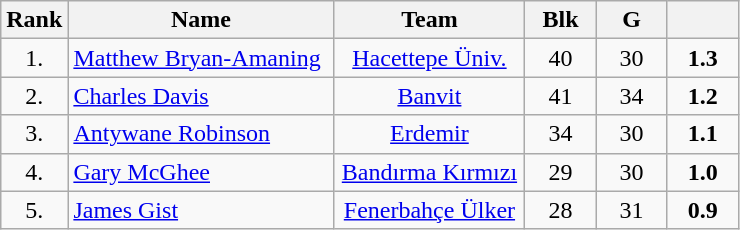<table class="wikitable" style="text-align: center;">
<tr>
<th>Rank</th>
<th width=170>Name</th>
<th width=120>Team</th>
<th width=40>Blk</th>
<th width=40>G</th>
<th width=40></th>
</tr>
<tr>
<td>1.</td>
<td align="left"> <a href='#'>Matthew Bryan-Amaning</a></td>
<td><a href='#'>Hacettepe Üniv.</a></td>
<td>40</td>
<td>30</td>
<td><strong>1.3</strong></td>
</tr>
<tr>
<td>2.</td>
<td align="left"> <a href='#'>Charles Davis</a></td>
<td><a href='#'>Banvit</a></td>
<td>41</td>
<td>34</td>
<td><strong>1.2</strong></td>
</tr>
<tr>
<td>3.</td>
<td align="left"> <a href='#'>Antywane Robinson</a></td>
<td><a href='#'>Erdemir</a></td>
<td>34</td>
<td>30</td>
<td><strong>1.1</strong></td>
</tr>
<tr>
<td>4.</td>
<td align="left"> <a href='#'>Gary McGhee</a></td>
<td><a href='#'>Bandırma Kırmızı</a></td>
<td>29</td>
<td>30</td>
<td><strong>1.0</strong></td>
</tr>
<tr>
<td>5.</td>
<td align="left"> <a href='#'>James Gist</a></td>
<td><a href='#'>Fenerbahçe Ülker</a></td>
<td>28</td>
<td>31</td>
<td><strong>0.9</strong></td>
</tr>
</table>
